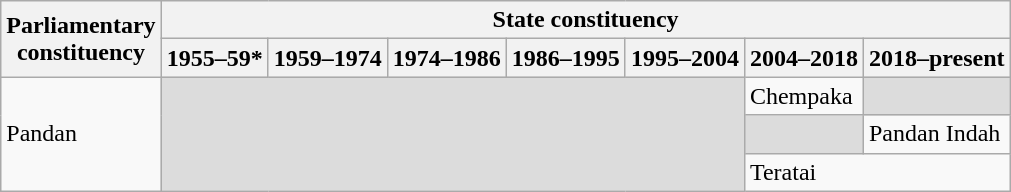<table class="wikitable">
<tr>
<th rowspan="2">Parliamentary<br>constituency</th>
<th colspan="7">State constituency</th>
</tr>
<tr>
<th>1955–59*</th>
<th>1959–1974</th>
<th>1974–1986</th>
<th>1986–1995</th>
<th>1995–2004</th>
<th>2004–2018</th>
<th>2018–present</th>
</tr>
<tr>
<td rowspan="3">Pandan</td>
<td colspan="5" rowspan="3" bgcolor="dcdcdc"></td>
<td>Chempaka</td>
<td bgcolor="dcdcdc"></td>
</tr>
<tr>
<td bgcolor="dcdcdc"></td>
<td>Pandan Indah</td>
</tr>
<tr>
<td colspan="2">Teratai</td>
</tr>
</table>
